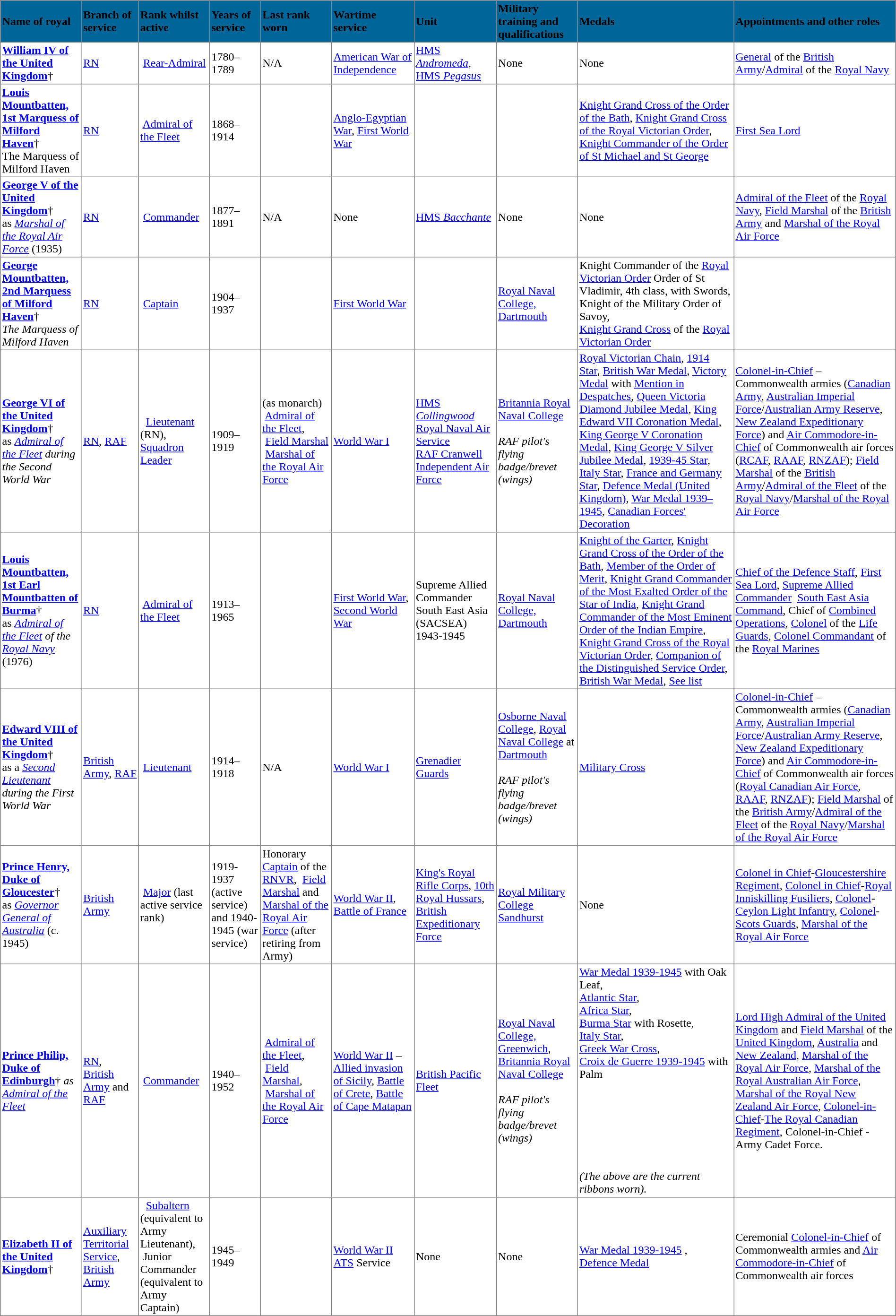<table border="1" cellspacing="1" cellpadding="2" style="border-collapse: collapse;">
<tr ---- bgcolor="#006699">
<td><strong><span>Name of royal</span></strong></td>
<td><strong><span>Branch of service</span></strong></td>
<td><strong><span>Rank whilst active</span></strong></td>
<td><strong><span>Years of service</span></strong></td>
<td><strong><span>Last rank worn</span></strong></td>
<td><strong><span>Wartime service</span></strong></td>
<td><strong><span>Unit</span></strong></td>
<td><strong><span>Military training and qualifications</span></strong></td>
<td><strong><span>Medals</span></strong></td>
<td><strong><span>Appointments and other roles</span></strong></td>
</tr>
<tr>
<td><strong><a href='#'>William IV of the United Kingdom</a></strong>†<br></td>
<td><a href='#'>RN</a></td>
<td> <a href='#'>Rear-Admiral</a></td>
<td>1780–1789</td>
<td>N/A</td>
<td><a href='#'>American War of Independence</a></td>
<td><a href='#'>HMS <em>Andromeda</em></a>, <a href='#'>HMS <em>Pegasus</em></a></td>
<td>None</td>
<td>None</td>
<td><a href='#'>General</a> of the <a href='#'>British Army</a>/<a href='#'>Admiral</a> of the <a href='#'>Royal Navy</a></td>
</tr>
<tr>
<td><strong><a href='#'>Louis Mountbatten, 1st Marquess of Milford Haven</a></strong>†<br>
The Marquess of Milford Haven</td>
<td><a href='#'>RN</a></td>
<td> <a href='#'>Admiral of the Fleet</a></td>
<td>1868–1914</td>
<td></td>
<td><a href='#'>Anglo-Egyptian War</a>, <a href='#'>First World War</a></td>
<td></td>
<td></td>
<td><a href='#'>Knight Grand Cross of the Order of the Bath</a>, <a href='#'>Knight Grand Cross of the Royal Victorian Order</a>, <a href='#'>Knight Commander of the Order of St Michael and St George</a></td>
<td><a href='#'>First Sea Lord</a></td>
</tr>
<tr>
<td><strong><a href='#'>George V of the United Kingdom</a></strong>†<br> 
as <em><a href='#'>Marshal of the Royal Air Force</a></em> (1935)</td>
<td><a href='#'>RN</a></td>
<td> <a href='#'>Commander</a></td>
<td>1877–1891</td>
<td>N/A</td>
<td>None</td>
<td><a href='#'>HMS <em>Bacchante</em></a></td>
<td>None</td>
<td>None</td>
<td><a href='#'>Admiral of the Fleet</a> of the <a href='#'>Royal Navy</a>, <a href='#'>Field Marshal</a> of the <a href='#'>British Army</a> and <a href='#'>Marshal of the Royal Air Force</a></td>
</tr>
<tr>
<td><strong><a href='#'>George Mountbatten, 2nd Marquess of Milford Haven</a></strong>†<br>
<em>The Marquess of Milford Haven</em></td>
<td><a href='#'>RN</a></td>
<td> <a href='#'>Captain</a></td>
<td>1904–1937</td>
<td></td>
<td><a href='#'>First World War</a></td>
<td></td>
<td><a href='#'>Royal Naval College, Dartmouth</a></td>
<td>Knight Commander of the <a href='#'>Royal Victorian Order</a> Order of St Vladimir, 4th class, with Swords, Knight of the Military Order of Savoy,<br><a href='#'>Knight Grand Cross</a> of the <a href='#'>Royal Victorian Order</a></td>
<td></td>
</tr>
<tr>
<td><strong><a href='#'>George VI of the United Kingdom</a></strong>†<br> 
as <em><a href='#'>Admiral of the Fleet</a> during the Second World War</em></td>
<td><a href='#'>RN</a>, <a href='#'>RAF</a></td>
<td>  <a href='#'>Lieutenant</a> (RN),   <a href='#'>Squadron Leader</a></td>
<td>1909–1919</td>
<td>(as monarch)<br>  <a href='#'>Admiral of the Fleet</a>,<br>  <a href='#'>Field Marshal</a><br>  <a href='#'>Marshal of the Royal Air Force</a></td>
<td><a href='#'>World War I</a></td>
<td><a href='#'>HMS <em>Collingwood</em></a><br><a href='#'>Royal Naval Air Service</a><br><a href='#'>RAF Cranwell</a><br><a href='#'>Independent Air Force</a></td>
<td><a href='#'>Britannia Royal Naval College</a><br><br><em>RAF pilot's flying badge/brevet (wings)</em></td>
<td><a href='#'>Royal Victorian Chain</a>, <a href='#'>1914 Star</a>, <a href='#'>British War Medal</a>, <a href='#'>Victory Medal</a> with <a href='#'>Mention in Despatches</a>, <a href='#'>Queen Victoria Diamond Jubilee Medal</a>, <a href='#'>King Edward VII Coronation Medal</a>, <a href='#'>King George V Coronation Medal</a>, <a href='#'>King George V Silver Jubilee Medal</a>, <a href='#'>1939-45 Star</a>, <a href='#'>Italy Star</a>, <a href='#'>France and Germany Star</a>, <a href='#'>Defence Medal (United Kingdom)</a>, <a href='#'>War Medal 1939–1945</a>, <a href='#'>Canadian Forces' Decoration</a></td>
<td><a href='#'>Colonel-in-Chief</a> – Commonwealth armies (<a href='#'>Canadian Army</a>, <a href='#'>Australian Imperial Force</a>/<a href='#'>Australian Army Reserve</a>, <a href='#'>New Zealand Expeditionary Force</a>) and <a href='#'>Air Commodore-in-Chief</a> of Commonwealth air forces (<a href='#'>RCAF</a>, <a href='#'>RAAF</a>, <a href='#'>RNZAF</a>); <a href='#'>Field Marshal</a> of the <a href='#'>British Army</a>/<a href='#'>Admiral of the Fleet</a> of the <a href='#'>Royal Navy</a>/<a href='#'>Marshal of the Royal Air Force</a></td>
</tr>
<tr>
<td><strong><a href='#'>Louis Mountbatten, 1st Earl Mountbatten of Burma</a></strong>†<br> 
as <em><a href='#'>Admiral of the Fleet</a> of the <a href='#'>Royal Navy</a></em> (1976)</td>
<td><a href='#'>RN</a></td>
<td> <a href='#'>Admiral of the Fleet</a></td>
<td>1913–1965</td>
<td></td>
<td><a href='#'>First World War</a>, <a href='#'>Second World War</a></td>
<td>Supreme Allied Commander South East Asia (SACSEA) 1943-1945</td>
<td><a href='#'>Royal Naval College, Dartmouth</a></td>
<td><a href='#'>Knight of the Garter</a>, <a href='#'>Knight Grand Cross of the Order of the Bath</a>, <a href='#'>Member of the Order of Merit</a>, <a href='#'>Knight Grand Commander of the Most Exalted Order of the Star of India</a>, <a href='#'>Knight Grand Commander of the Most Eminent Order of the Indian Empire</a>, <a href='#'>Knight Grand Cross of the Royal Victorian Order</a>, <a href='#'>Companion of the Distinguished Service Order</a>, <a href='#'>British War Medal</a>, <a href='#'>See list</a></td>
<td><a href='#'>Chief of the Defence Staff</a>, <a href='#'>First Sea Lord</a>, <a href='#'>Supreme Allied Commander</a>  <a href='#'>South East Asia Command</a>, Chief of <a href='#'>Combined Operations</a>, <a href='#'>Colonel</a> of the <a href='#'>Life Guards</a>, <a href='#'>Colonel Commandant</a> of the <a href='#'>Royal Marines</a></td>
</tr>
<tr>
<td><strong><a href='#'>Edward VIII of the United Kingdom</a></strong>†<br> 
as a <em><a href='#'>Second Lieutenant</a> during the First World War</em></td>
<td><a href='#'>British Army</a>, <a href='#'>RAF</a></td>
<td> <a href='#'>Lieutenant</a></td>
<td>1914–1918</td>
<td>N/A</td>
<td><a href='#'>World War I</a></td>
<td><a href='#'>Grenadier Guards</a></td>
<td><a href='#'>Osborne Naval College</a>, <a href='#'>Royal Naval College</a> at <a href='#'>Dartmouth</a><br><br><em>RAF pilot's flying badge/brevet (wings)</em></td>
<td><a href='#'>Military Cross</a></td>
<td><a href='#'>Colonel-in-Chief</a> – Commonwealth armies (<a href='#'>Canadian Army</a>, <a href='#'>Australian Imperial Force</a>/<a href='#'>Australian Army Reserve</a>, <a href='#'>New Zealand Expeditionary Force</a>) and <a href='#'>Air Commodore-in-Chief</a> of Commonwealth air forces (<a href='#'>Royal Canadian Air Force</a>, <a href='#'>RAAF</a>, <a href='#'>RNZAF</a>); <a href='#'>Field Marshal</a> of the <a href='#'>British Army</a>/<a href='#'>Admiral of the Fleet</a> of the <a href='#'>Royal Navy</a>/<a href='#'>Marshal of the Royal Air Force</a></td>
</tr>
<tr>
<td><strong><a href='#'>Prince Henry, Duke of Gloucester</a></strong>†<br>
as <em><a href='#'>Governor General of Australia</a></em> (c. 1945)</td>
<td><a href='#'>British Army</a></td>
<td> <a href='#'>Major</a> (last active service rank)</td>
<td>1919-1937 (active service) and 1940-1945 (war service)</td>
<td>Honorary <a href='#'>Captain</a> of the <a href='#'>RNVR</a>,  <a href='#'>Field Marshal</a> and <a href='#'>Marshal of the Royal Air Force</a> (after retiring from Army)</td>
<td><a href='#'>World War II</a>, <a href='#'>Battle of France</a></td>
<td><a href='#'>King's Royal Rifle Corps</a>, <a href='#'>10th Royal Hussars</a>, <a href='#'>British Expeditionary Force</a></td>
<td><a href='#'>Royal Military College Sandhurst</a></td>
<td>None</td>
<td><a href='#'>Colonel in Chief</a>-<a href='#'>Gloucestershire Regiment</a>, <a href='#'>Colonel in Chief</a>-<a href='#'>Royal Inniskilling Fusiliers</a>, <a href='#'>Colonel</a>-<a href='#'>Ceylon Light Infantry</a>, <a href='#'>Colonel</a>-<a href='#'>Scots Guards</a>, <a href='#'>Marshal of the Royal Air Force</a></td>
</tr>
<tr>
<td><strong><a href='#'>Prince Philip, Duke of Edinburgh</a></strong>† <em>as <a href='#'>Admiral of the Fleet</a></em></td>
<td><a href='#'>RN</a>,<br> <a href='#'>British Army</a> and <a href='#'>RAF</a></td>
<td> <a href='#'>Commander</a></td>
<td>1940–1952</td>
<td> <a href='#'>Admiral of the Fleet</a>,<br>  <a href='#'>Field Marshal</a>,<br> <a href='#'>Marshal of the Royal Air Force</a></td>
<td><a href='#'>World War II</a> – <a href='#'>Allied invasion of Sicily</a>, <a href='#'>Battle of Crete</a>, <a href='#'>Battle of Cape Matapan</a></td>
<td><a href='#'>British Pacific Fleet</a></td>
<td><a href='#'>Royal Naval College, Greenwich</a>, <a href='#'>Britannia Royal Naval College</a><br><br><em>RAF pilot's flying badge/brevet (wings)</em></td>
<td><a href='#'>War Medal 1939-1945</a> with Oak Leaf, <br> <a href='#'>Atlantic Star</a>, <br> <a href='#'>Africa Star</a>, <br> <a href='#'>Burma Star</a> with Rosette, <br> <a href='#'>Italy Star</a>, <br> <a href='#'>Greek War Cross</a>, <br> <a href='#'>Croix de Guerre 1939-1945</a> with Palm<br><div>

<br>


<br>


<br>


<br>


<br>


<br>


<br><em>(The above are the current ribbons worn).</em>
</div></td>
<td><a href='#'>Lord High Admiral of the United Kingdom</a> and <a href='#'>Field Marshal</a> of the <a href='#'>United Kingdom</a>, <a href='#'>Australia</a> and <a href='#'>New Zealand</a>, <a href='#'>Marshal of the Royal Air Force</a>, <a href='#'>Marshal of the Royal Australian Air Force</a>, <a href='#'>Marshal of the Royal New Zealand Air Force</a>, <a href='#'>Colonel-in-Chief</a>-<a href='#'>The Royal Canadian Regiment</a>, Colonel-in-Chief - Army Cadet Force.</td>
</tr>
<tr>
<td><strong><a href='#'>Elizabeth II of the United Kingdom</a></strong>†</td>
<td><a href='#'>Auxiliary Territorial Service</a>, <a href='#'>British Army</a></td>
<td>  <a href='#'>Subaltern</a> (equivalent to Army Lieutenant),<br>  Junior Commander (equivalent to Army Captain)</td>
<td>1945–1949</td>
<td></td>
<td><a href='#'>World War II</a> <a href='#'>ATS</a> Service</td>
<td>None</td>
<td>None</td>
<td><a href='#'>War Medal 1939-1945</a> , <br> <a href='#'>Defence Medal</a> </td>
<td>Ceremonial <a href='#'>Colonel-in-Chief</a> of Commonwealth armies and <a href='#'>Air Commodore-in-Chief</a> of Commonwealth air forces</td>
</tr>
</table>
